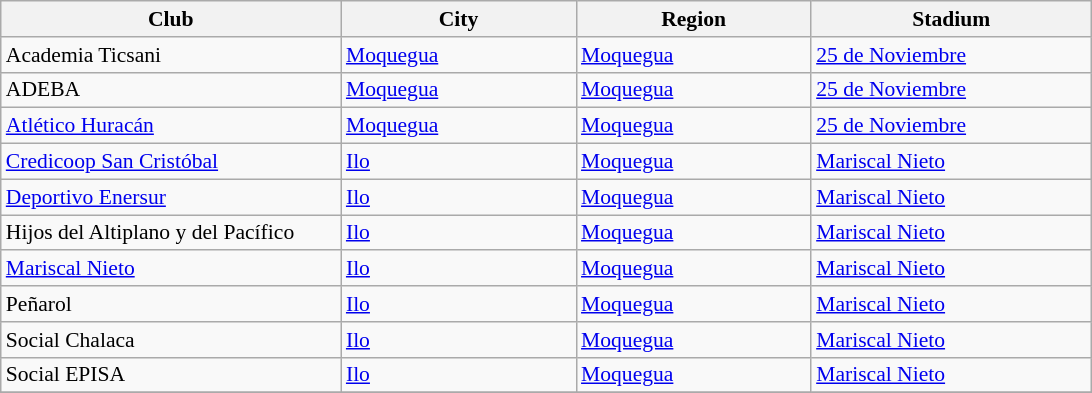<table class="wikitable sortable" style="font-size:90%">
<tr>
<th width=220px>Club</th>
<th width=150px>City</th>
<th width=150px>Region</th>
<th width=180px>Stadium</th>
</tr>
<tr>
<td>Academia Ticsani</td>
<td><a href='#'>Moquegua</a></td>
<td><a href='#'>Moquegua</a></td>
<td><a href='#'>25 de Noviembre</a></td>
</tr>
<tr>
<td>ADEBA</td>
<td><a href='#'>Moquegua</a></td>
<td><a href='#'>Moquegua</a></td>
<td><a href='#'>25 de Noviembre</a></td>
</tr>
<tr>
<td><a href='#'>Atlético Huracán</a></td>
<td><a href='#'>Moquegua</a></td>
<td><a href='#'>Moquegua</a></td>
<td><a href='#'>25 de Noviembre</a></td>
</tr>
<tr>
<td><a href='#'>Credicoop San Cristóbal</a></td>
<td><a href='#'>Ilo</a></td>
<td><a href='#'>Moquegua</a></td>
<td><a href='#'>Mariscal Nieto</a></td>
</tr>
<tr>
<td><a href='#'>Deportivo Enersur</a></td>
<td><a href='#'>Ilo</a></td>
<td><a href='#'>Moquegua</a></td>
<td><a href='#'>Mariscal Nieto</a></td>
</tr>
<tr>
<td>Hijos del Altiplano y del Pacífico</td>
<td><a href='#'>Ilo</a></td>
<td><a href='#'>Moquegua</a></td>
<td><a href='#'>Mariscal Nieto</a></td>
</tr>
<tr>
<td><a href='#'>Mariscal Nieto</a></td>
<td><a href='#'>Ilo</a></td>
<td><a href='#'>Moquegua</a></td>
<td><a href='#'>Mariscal Nieto</a></td>
</tr>
<tr>
<td>Peñarol</td>
<td><a href='#'>Ilo</a></td>
<td><a href='#'>Moquegua</a></td>
<td><a href='#'>Mariscal Nieto</a></td>
</tr>
<tr>
<td>Social Chalaca</td>
<td><a href='#'>Ilo</a></td>
<td><a href='#'>Moquegua</a></td>
<td><a href='#'>Mariscal Nieto</a></td>
</tr>
<tr>
<td>Social EPISA</td>
<td><a href='#'>Ilo</a></td>
<td><a href='#'>Moquegua</a></td>
<td><a href='#'>Mariscal Nieto</a></td>
</tr>
<tr>
</tr>
</table>
